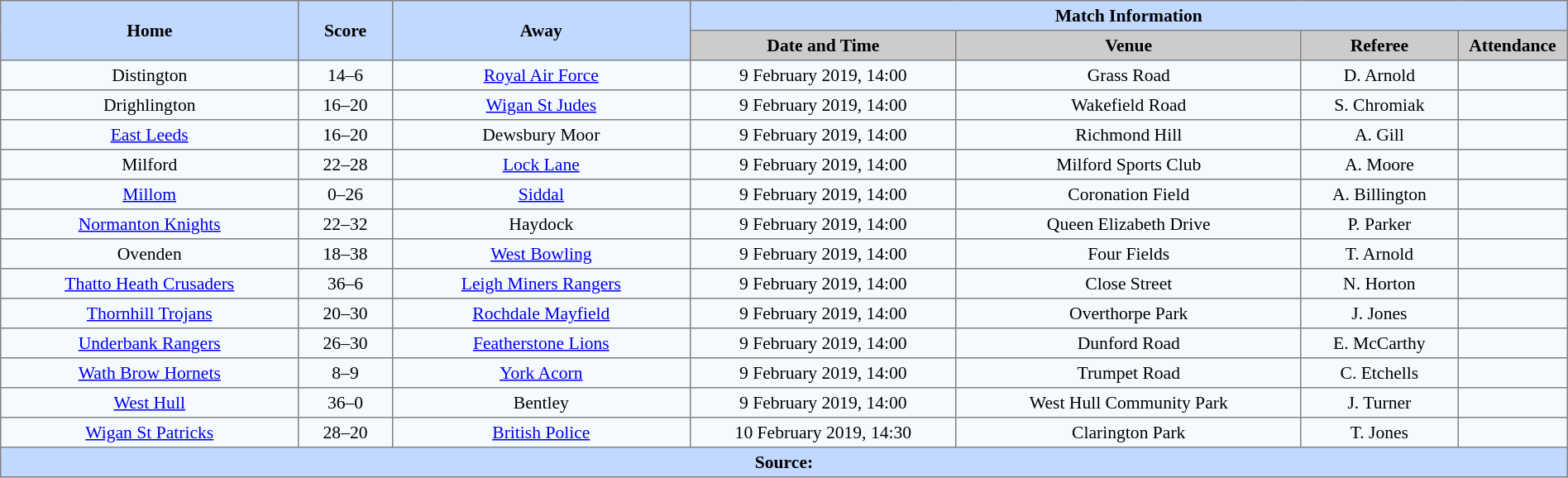<table border=1 style="border-collapse:collapse; font-size:90%; text-align:center"; cellpadding=3 cellspacing=0 width=100%>
<tr style="background:#c1d8ff">
<th rowspan="2" width=19%>Home</th>
<th rowspan="2" width=6%>Score</th>
<th rowspan="2" width=19%>Away</th>
<th colspan="6">Match Information</th>
</tr>
<tr style="background:#cccccc">
<th width=17%>Date and Time</th>
<th width=22%>Venue</th>
<th width=10%>Referee</th>
<th width=7%>Attendance</th>
</tr>
<tr style="background:#f5faff">
<td>Distington</td>
<td>14–6</td>
<td><a href='#'>Royal Air Force</a></td>
<td>9 February 2019, 14:00</td>
<td>Grass Road</td>
<td>D. Arnold</td>
<td></td>
</tr>
<tr style="background:#f5faff">
<td>Drighlington</td>
<td>16–20</td>
<td><a href='#'>Wigan St Judes</a></td>
<td>9 February 2019, 14:00</td>
<td>Wakefield Road</td>
<td>S. Chromiak</td>
<td></td>
</tr>
<tr style="background:#f5faff">
<td><a href='#'>East Leeds</a></td>
<td>16–20</td>
<td>Dewsbury Moor</td>
<td>9 February 2019, 14:00</td>
<td>Richmond Hill</td>
<td>A. Gill</td>
<td></td>
</tr>
<tr style="background:#f5faff">
<td>Milford</td>
<td>22–28</td>
<td><a href='#'>Lock Lane</a></td>
<td>9 February 2019, 14:00</td>
<td>Milford Sports Club</td>
<td>A. Moore</td>
<td></td>
</tr>
<tr style="background:#f5faff">
<td><a href='#'>Millom</a></td>
<td>0–26</td>
<td><a href='#'>Siddal</a></td>
<td>9 February 2019, 14:00</td>
<td>Coronation Field</td>
<td>A. Billington</td>
<td></td>
</tr>
<tr style="background:#f5faff">
<td><a href='#'>Normanton Knights</a></td>
<td>22–32</td>
<td>Haydock</td>
<td>9 February 2019, 14:00</td>
<td>Queen Elizabeth Drive</td>
<td>P. Parker</td>
<td></td>
</tr>
<tr style="background:#f5faff">
<td>Ovenden</td>
<td>18–38</td>
<td><a href='#'>West Bowling</a></td>
<td>9 February 2019, 14:00</td>
<td>Four Fields</td>
<td>T. Arnold</td>
<td></td>
</tr>
<tr style="background:#f5faff">
<td><a href='#'>Thatto Heath Crusaders</a></td>
<td>36–6</td>
<td><a href='#'>Leigh Miners Rangers</a></td>
<td>9 February 2019, 14:00</td>
<td>Close Street</td>
<td>N. Horton</td>
<td></td>
</tr>
<tr style="background:#f5faff">
<td><a href='#'>Thornhill Trojans</a></td>
<td>20–30</td>
<td><a href='#'>Rochdale Mayfield</a></td>
<td>9 February 2019, 14:00</td>
<td>Overthorpe Park</td>
<td>J. Jones</td>
<td></td>
</tr>
<tr style="background:#f5faff">
<td><a href='#'>Underbank Rangers</a></td>
<td>26–30</td>
<td><a href='#'>Featherstone Lions</a></td>
<td>9 February 2019, 14:00</td>
<td>Dunford Road</td>
<td>E. McCarthy</td>
<td></td>
</tr>
<tr style="background:#f5faff">
<td><a href='#'>Wath Brow Hornets</a></td>
<td>8–9</td>
<td><a href='#'>York Acorn</a></td>
<td>9 February 2019, 14:00</td>
<td>Trumpet Road</td>
<td>C. Etchells</td>
<td></td>
</tr>
<tr style="background:#f5faff">
<td><a href='#'>West Hull</a></td>
<td>36–0</td>
<td>Bentley</td>
<td>9 February 2019, 14:00</td>
<td>West Hull Community Park</td>
<td>J. Turner</td>
<td></td>
</tr>
<tr style="background:#f5faff">
<td><a href='#'>Wigan St Patricks</a></td>
<td>28–20</td>
<td><a href='#'>British Police</a></td>
<td>10 February 2019, 14:30</td>
<td>Clarington Park</td>
<td>T. Jones</td>
<td></td>
</tr>
<tr style="background:#c1d8ff">
<th colspan="12">Source:</th>
</tr>
</table>
